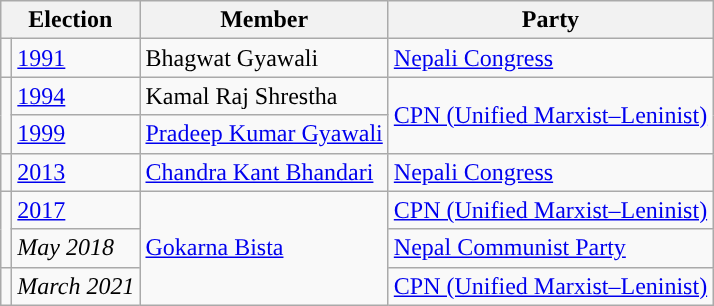<table class="wikitable">
<tr>
<th colspan="2">Election</th>
<th>Member</th>
<th>Party</th>
</tr>
<tr>
<td style="background-color:"></td>
<td><a href='#'>1991</a></td>
<td>Bhagwat Gyawali</td>
<td><a href='#'>Nepali Congress</a></td>
</tr>
<tr>
<td rowspan="2" style="background-color:"></td>
<td><a href='#'>1994</a></td>
<td>Kamal Raj Shrestha</td>
<td rowspan="2"><a href='#'>CPN (Unified Marxist–Leninist)</a></td>
</tr>
<tr>
<td><a href='#'>1999</a></td>
<td><a href='#'>Pradeep Kumar Gyawali</a></td>
</tr>
<tr>
<td style="background-color:"></td>
<td><a href='#'>2013</a></td>
<td><a href='#'>Chandra Kant Bhandari</a></td>
<td><a href='#'>Nepali Congress</a></td>
</tr>
<tr>
<td rowspan="2" style="background-color:"></td>
<td><a href='#'>2017</a></td>
<td rowspan="3"><a href='#'>Gokarna Bista</a></td>
<td><a href='#'>CPN (Unified Marxist–Leninist)</a></td>
</tr>
<tr>
<td><em>May 2018</em></td>
<td><a href='#'>Nepal Communist Party</a></td>
</tr>
<tr>
<td></td>
<td><em>March 2021</em></td>
<td><a href='#'>CPN (Unified Marxist–Leninist)</a></td>
</tr>
</table>
